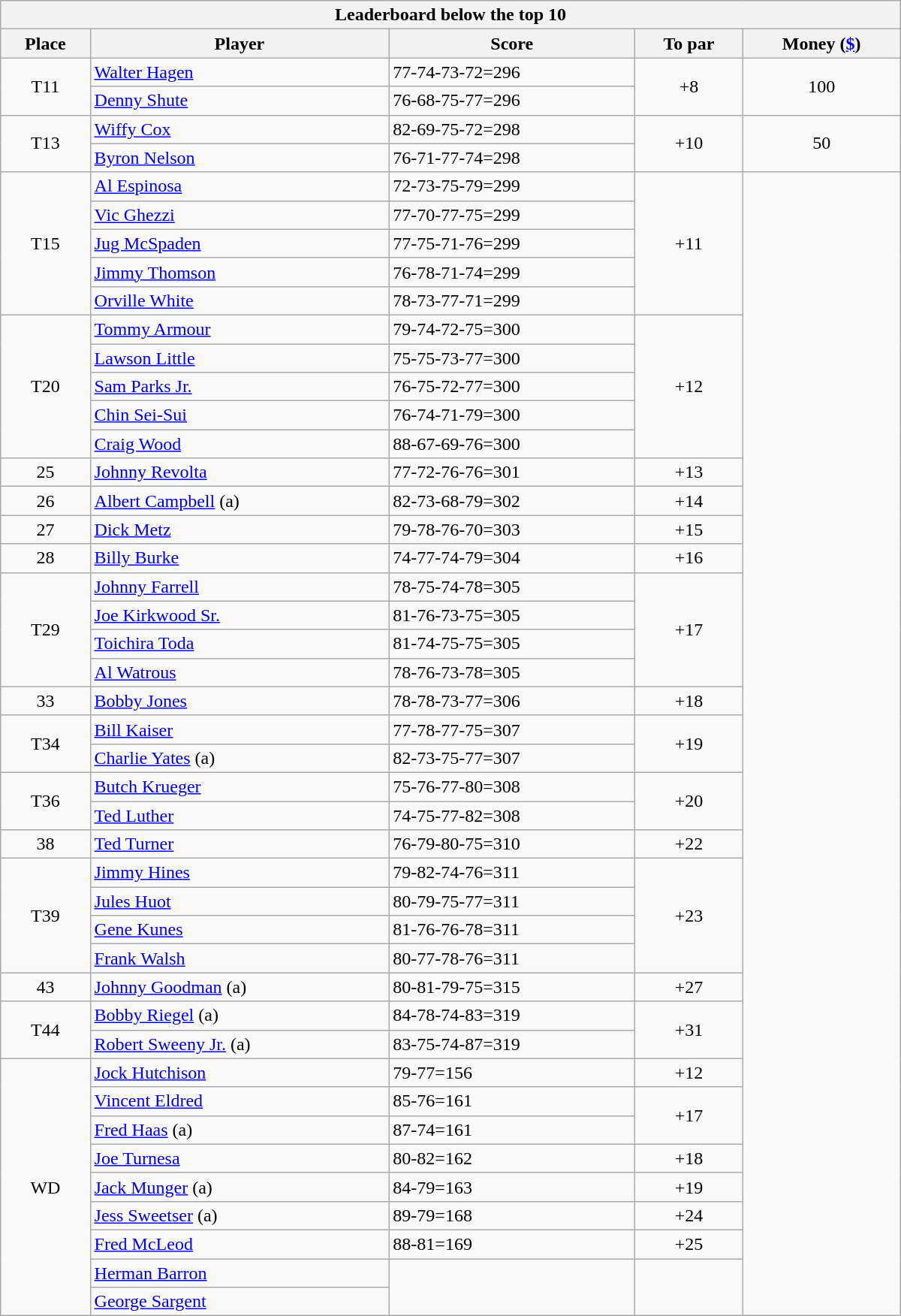<table class="collapsible collapsed wikitable" style="width:50em;margin-top:-1px;">
<tr>
<th scope="col" colspan="6">Leaderboard below the top 10</th>
</tr>
<tr>
<th>Place</th>
<th>Player</th>
<th>Score</th>
<th>To par</th>
<th>Money (<a href='#'>$</a>)</th>
</tr>
<tr>
<td rowspan=2 align=center>T11</td>
<td> <a href='#'>Walter Hagen</a></td>
<td>77-74-73-72=296</td>
<td rowspan=2 align=center>+8</td>
<td rowspan=2 align=center>100</td>
</tr>
<tr>
<td> <a href='#'>Denny Shute</a></td>
<td>76-68-75-77=296</td>
</tr>
<tr>
<td rowspan=2 align=center>T13</td>
<td> <a href='#'>Wiffy Cox</a></td>
<td>82-69-75-72=298</td>
<td rowspan=2 align=center>+10</td>
<td rowspan=2 align=center>50</td>
</tr>
<tr>
<td> <a href='#'>Byron Nelson</a></td>
<td>76-71-77-74=298</td>
</tr>
<tr>
<td rowspan=5 align=center>T15</td>
<td> <a href='#'>Al Espinosa</a></td>
<td>72-73-75-79=299</td>
<td rowspan=5 align=center>+11</td>
<td rowspan=40 align=center></td>
</tr>
<tr>
<td> <a href='#'>Vic Ghezzi</a></td>
<td>77-70-77-75=299</td>
</tr>
<tr>
<td> <a href='#'>Jug McSpaden</a></td>
<td>77-75-71-76=299</td>
</tr>
<tr>
<td> <a href='#'>Jimmy Thomson</a></td>
<td>76-78-71-74=299</td>
</tr>
<tr>
<td> <a href='#'>Orville White</a></td>
<td>78-73-77-71=299</td>
</tr>
<tr>
<td rowspan=5 align=center>T20</td>
<td> <a href='#'>Tommy Armour</a></td>
<td>79-74-72-75=300</td>
<td rowspan=5 align=center>+12</td>
</tr>
<tr>
<td> <a href='#'>Lawson Little</a></td>
<td>75-75-73-77=300</td>
</tr>
<tr>
<td> <a href='#'>Sam Parks Jr.</a></td>
<td>76-75-72-77=300</td>
</tr>
<tr>
<td> <a href='#'>Chin Sei-Sui</a></td>
<td>76-74-71-79=300</td>
</tr>
<tr>
<td> <a href='#'>Craig Wood</a></td>
<td>88-67-69-76=300</td>
</tr>
<tr>
<td align=center>25</td>
<td> <a href='#'>Johnny Revolta</a></td>
<td>77-72-76-76=301</td>
<td align=center>+13</td>
</tr>
<tr>
<td align=center>26</td>
<td> <a href='#'>Albert Campbell</a> (a)</td>
<td>82-73-68-79=302</td>
<td align=center>+14</td>
</tr>
<tr>
<td align=center>27</td>
<td> <a href='#'>Dick Metz</a></td>
<td>79-78-76-70=303</td>
<td align=center>+15</td>
</tr>
<tr>
<td align=center>28</td>
<td> <a href='#'>Billy Burke</a></td>
<td>74-77-74-79=304</td>
<td align=center>+16</td>
</tr>
<tr>
<td rowspan=4 align=center>T29</td>
<td> <a href='#'>Johnny Farrell</a></td>
<td>78-75-74-78=305</td>
<td rowspan=4 align=center>+17</td>
</tr>
<tr>
<td> <a href='#'>Joe Kirkwood Sr.</a></td>
<td>81-76-73-75=305</td>
</tr>
<tr>
<td> <a href='#'>Toichira Toda</a></td>
<td>81-74-75-75=305</td>
</tr>
<tr>
<td> <a href='#'>Al Watrous</a></td>
<td>78-76-73-78=305</td>
</tr>
<tr>
<td align=center>33</td>
<td> <a href='#'>Bobby Jones</a></td>
<td>78-78-73-77=306</td>
<td align=center>+18</td>
</tr>
<tr>
<td rowspan=2 align=center>T34</td>
<td> <a href='#'>Bill Kaiser</a></td>
<td>77-78-77-75=307</td>
<td rowspan=2 align=center>+19</td>
</tr>
<tr>
<td> <a href='#'>Charlie Yates</a> (a)</td>
<td>82-73-75-77=307</td>
</tr>
<tr>
<td rowspan=2 align=center>T36</td>
<td> <a href='#'>Butch Krueger</a></td>
<td>75-76-77-80=308</td>
<td rowspan=2 align=center>+20</td>
</tr>
<tr>
<td> <a href='#'>Ted Luther</a></td>
<td>74-75-77-82=308</td>
</tr>
<tr>
<td align=center>38</td>
<td> <a href='#'>Ted Turner</a></td>
<td>76-79-80-75=310</td>
<td align=center>+22</td>
</tr>
<tr>
<td rowspan=4 align=center>T39</td>
<td> <a href='#'>Jimmy Hines</a></td>
<td>79-82-74-76=311</td>
<td rowspan=4 align=center>+23</td>
</tr>
<tr>
<td> <a href='#'>Jules Huot</a></td>
<td>80-79-75-77=311</td>
</tr>
<tr>
<td> <a href='#'>Gene Kunes</a></td>
<td>81-76-76-78=311</td>
</tr>
<tr>
<td> <a href='#'>Frank Walsh</a></td>
<td>80-77-78-76=311</td>
</tr>
<tr>
<td align=center>43</td>
<td> <a href='#'>Johnny Goodman</a> (a)</td>
<td>80-81-79-75=315</td>
<td align=center>+27</td>
</tr>
<tr>
<td rowspan=2 align=center>T44</td>
<td> <a href='#'>Bobby Riegel</a> (a)</td>
<td>84-78-74-83=319</td>
<td rowspan=2 align=center>+31</td>
</tr>
<tr>
<td> <a href='#'>Robert Sweeny Jr.</a> (a)</td>
<td>83-75-74-87=319</td>
</tr>
<tr>
<td rowspan=9 align=center>WD</td>
<td> <a href='#'>Jock Hutchison</a></td>
<td>79-77=156</td>
<td align=center>+12</td>
</tr>
<tr>
<td> <a href='#'>Vincent Eldred</a></td>
<td>85-76=161</td>
<td rowspan=2 align=center>+17</td>
</tr>
<tr>
<td> <a href='#'>Fred Haas</a> (a)</td>
<td>87-74=161</td>
</tr>
<tr>
<td> <a href='#'>Joe Turnesa</a></td>
<td>80-82=162</td>
<td align=center>+18</td>
</tr>
<tr>
<td> <a href='#'>Jack Munger</a> (a)</td>
<td>84-79=163</td>
<td align=center>+19</td>
</tr>
<tr>
<td> <a href='#'>Jess Sweetser</a> (a)</td>
<td>89-79=168</td>
<td align=center>+24</td>
</tr>
<tr>
<td> <a href='#'>Fred McLeod</a></td>
<td>88-81=169</td>
<td align=center>+25</td>
</tr>
<tr>
<td> <a href='#'>Herman Barron</a></td>
<td rowspan=2></td>
<td rowspan=2 align=center></td>
</tr>
<tr>
<td> <a href='#'>George Sargent</a></td>
</tr>
</table>
